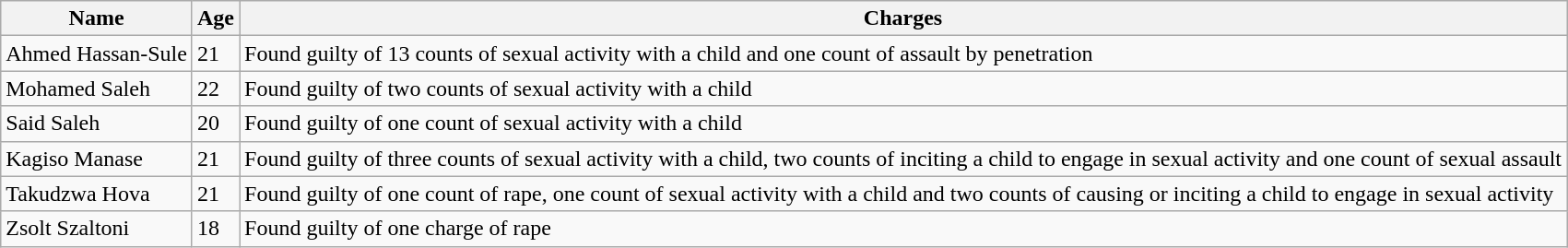<table class="wikitable">
<tr>
<th>Name</th>
<th>Age</th>
<th>Charges</th>
</tr>
<tr>
<td>Ahmed Hassan-Sule</td>
<td>21</td>
<td>Found guilty of 13 counts of sexual activity with a child and one count of assault by penetration</td>
</tr>
<tr>
<td>Mohamed Saleh</td>
<td>22</td>
<td>Found guilty of two counts of sexual activity with a child</td>
</tr>
<tr>
<td>Said Saleh</td>
<td>20</td>
<td>Found guilty of one count of sexual activity with a child</td>
</tr>
<tr>
<td>Kagiso Manase</td>
<td>21</td>
<td>Found guilty of three counts of sexual activity with a child, two counts of inciting a child to engage in sexual activity and one count of sexual assault</td>
</tr>
<tr>
<td>Takudzwa Hova</td>
<td>21</td>
<td>Found guilty of one count of rape, one count of sexual activity with a child and two counts of causing or inciting a child to engage in sexual activity</td>
</tr>
<tr>
<td>Zsolt Szaltoni</td>
<td>18</td>
<td>Found guilty of one charge of rape</td>
</tr>
</table>
